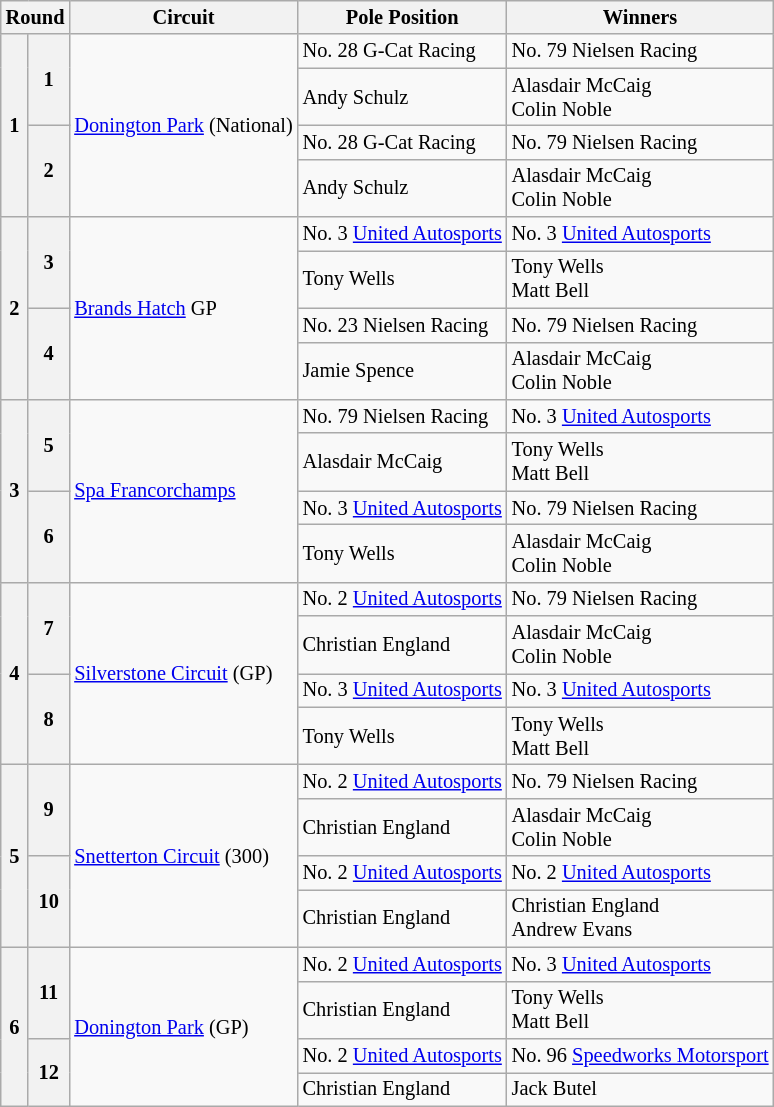<table class="wikitable" style="font-size: 85%;">
<tr>
<th colspan=2>Round</th>
<th>Circuit</th>
<th>Pole Position</th>
<th>Winners</th>
</tr>
<tr>
<th rowspan=4>1</th>
<th rowspan=2>1</th>
<td rowspan=4> <a href='#'>Donington Park</a> (National)</td>
<td> No. 28 G-Cat Racing</td>
<td> No. 79 Nielsen Racing</td>
</tr>
<tr>
<td> Andy Schulz</td>
<td> Alasdair McCaig<br> Colin Noble</td>
</tr>
<tr>
<th rowspan=2>2</th>
<td> No. 28 G-Cat Racing</td>
<td> No. 79 Nielsen Racing</td>
</tr>
<tr>
<td> Andy Schulz</td>
<td> Alasdair McCaig<br> Colin Noble</td>
</tr>
<tr>
<th rowspan=4>2</th>
<th rowspan=2>3</th>
<td rowspan=4> <a href='#'>Brands Hatch</a> GP</td>
<td> No. 3 <a href='#'>United Autosports</a></td>
<td> No. 3 <a href='#'>United Autosports</a></td>
</tr>
<tr>
<td> Tony Wells</td>
<td> Tony Wells<br> Matt Bell</td>
</tr>
<tr>
<th rowspan=2>4</th>
<td> No. 23 Nielsen Racing</td>
<td> No. 79 Nielsen Racing</td>
</tr>
<tr>
<td> Jamie Spence</td>
<td> Alasdair McCaig<br>Colin Noble</td>
</tr>
<tr>
<th rowspan=4>3</th>
<th rowspan=2>5</th>
<td rowspan=4> <a href='#'>Spa Francorchamps</a></td>
<td> No. 79 Nielsen Racing</td>
<td> No. 3 <a href='#'>United Autosports</a></td>
</tr>
<tr>
<td> Alasdair McCaig</td>
<td> Tony Wells<br> Matt Bell</td>
</tr>
<tr>
<th rowspan=2>6</th>
<td> No. 3 <a href='#'>United Autosports</a></td>
<td> No. 79 Nielsen Racing</td>
</tr>
<tr>
<td> Tony Wells</td>
<td> Alasdair McCaig<br> Colin Noble</td>
</tr>
<tr>
<th rowspan=4>4</th>
<th rowspan=2>7</th>
<td rowspan=4> <a href='#'>Silverstone Circuit</a> (GP)</td>
<td> No. 2 <a href='#'>United Autosports</a></td>
<td> No. 79 Nielsen Racing</td>
</tr>
<tr>
<td> Christian England</td>
<td> Alasdair McCaig<br> Colin Noble</td>
</tr>
<tr>
<th rowspan=2>8</th>
<td> No. 3 <a href='#'>United Autosports</a></td>
<td> No. 3 <a href='#'>United Autosports</a></td>
</tr>
<tr>
<td> Tony Wells</td>
<td> Tony Wells<br> Matt Bell</td>
</tr>
<tr>
<th rowspan=4>5</th>
<th rowspan=2>9</th>
<td rowspan=4> <a href='#'>Snetterton Circuit</a> (300)</td>
<td> No. 2 <a href='#'>United Autosports</a></td>
<td> No. 79 Nielsen Racing</td>
</tr>
<tr>
<td> Christian England</td>
<td> Alasdair McCaig<br> Colin Noble</td>
</tr>
<tr>
<th rowspan=2>10</th>
<td> No. 2 <a href='#'>United Autosports</a></td>
<td> No. 2 <a href='#'>United Autosports</a></td>
</tr>
<tr>
<td> Christian England</td>
<td> Christian England<br> Andrew Evans</td>
</tr>
<tr>
<th rowspan=4>6</th>
<th rowspan=2>11</th>
<td rowspan=4> <a href='#'>Donington Park</a> (GP)</td>
<td> No. 2 <a href='#'>United Autosports</a></td>
<td> No. 3 <a href='#'>United Autosports</a></td>
</tr>
<tr>
<td> Christian England</td>
<td> Tony Wells<br> Matt Bell</td>
</tr>
<tr>
<th rowspan=2>12</th>
<td> No. 2 <a href='#'>United Autosports</a></td>
<td> No. 96 <a href='#'>Speedworks Motorsport</a></td>
</tr>
<tr>
<td> Christian England</td>
<td> Jack Butel</td>
</tr>
</table>
